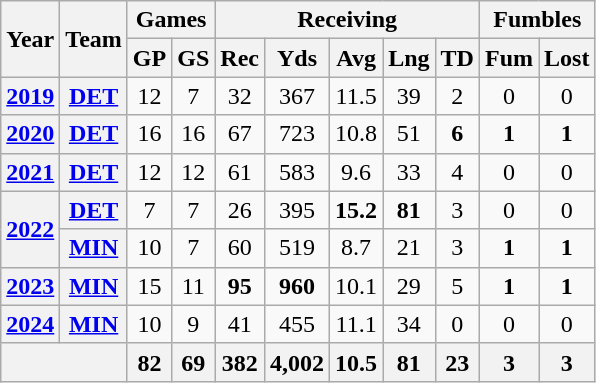<table class="wikitable" style="text-align:center;">
<tr>
<th rowspan="2">Year</th>
<th rowspan="2">Team</th>
<th colspan="2">Games</th>
<th colspan="5">Receiving</th>
<th colspan="2">Fumbles</th>
</tr>
<tr>
<th>GP</th>
<th>GS</th>
<th>Rec</th>
<th>Yds</th>
<th>Avg</th>
<th>Lng</th>
<th>TD</th>
<th>Fum</th>
<th>Lost</th>
</tr>
<tr>
<th><a href='#'>2019</a></th>
<th><a href='#'>DET</a></th>
<td>12</td>
<td>7</td>
<td>32</td>
<td>367</td>
<td>11.5</td>
<td>39</td>
<td>2</td>
<td>0</td>
<td>0</td>
</tr>
<tr>
<th><a href='#'>2020</a></th>
<th><a href='#'>DET</a></th>
<td>16</td>
<td>16</td>
<td>67</td>
<td>723</td>
<td>10.8</td>
<td>51</td>
<td><strong>6</strong></td>
<td><strong>1</strong></td>
<td><strong>1</strong></td>
</tr>
<tr>
<th><a href='#'>2021</a></th>
<th><a href='#'>DET</a></th>
<td>12</td>
<td>12</td>
<td>61</td>
<td>583</td>
<td>9.6</td>
<td>33</td>
<td>4</td>
<td>0</td>
<td>0</td>
</tr>
<tr>
<th rowspan="2"><a href='#'>2022</a></th>
<th><a href='#'>DET</a></th>
<td>7</td>
<td>7</td>
<td>26</td>
<td>395</td>
<td><strong>15.2</strong></td>
<td><strong>81</strong></td>
<td>3</td>
<td>0</td>
<td>0</td>
</tr>
<tr>
<th><a href='#'>MIN</a></th>
<td>10</td>
<td>7</td>
<td>60</td>
<td>519</td>
<td>8.7</td>
<td>21</td>
<td>3</td>
<td><strong>1</strong></td>
<td><strong>1</strong></td>
</tr>
<tr>
<th><a href='#'>2023</a></th>
<th><a href='#'>MIN</a></th>
<td>15</td>
<td>11</td>
<td><strong>95</strong></td>
<td><strong>960</strong></td>
<td>10.1</td>
<td>29</td>
<td>5</td>
<td><strong>1</strong></td>
<td><strong>1</strong></td>
</tr>
<tr>
<th><a href='#'>2024</a></th>
<th><a href='#'>MIN</a></th>
<td>10</td>
<td>9</td>
<td>41</td>
<td>455</td>
<td>11.1</td>
<td>34</td>
<td>0</td>
<td>0</td>
<td>0</td>
</tr>
<tr>
<th colspan="2"></th>
<th>82</th>
<th>69</th>
<th>382</th>
<th>4,002</th>
<th>10.5</th>
<th>81</th>
<th>23</th>
<th>3</th>
<th>3</th>
</tr>
</table>
